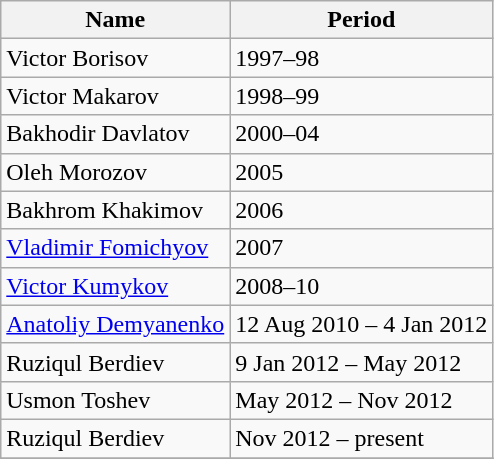<table class="wikitable">
<tr>
<th>Name</th>
<th>Period</th>
</tr>
<tr>
<td> Victor Borisov</td>
<td>1997–98</td>
</tr>
<tr>
<td> Victor Makarov</td>
<td>1998–99</td>
</tr>
<tr>
<td> Bakhodir Davlatov</td>
<td>2000–04</td>
</tr>
<tr>
<td> Oleh Morozov</td>
<td>2005</td>
</tr>
<tr>
<td> Bakhrom Khakimov</td>
<td>2006</td>
</tr>
<tr>
<td> <a href='#'>Vladimir Fomichyov</a></td>
<td>2007</td>
</tr>
<tr>
<td> <a href='#'>Victor Kumykov</a></td>
<td>2008–10</td>
</tr>
<tr>
<td> <a href='#'>Anatoliy Demyanenko</a></td>
<td>12 Aug 2010 – 4 Jan 2012</td>
</tr>
<tr>
<td> Ruziqul Berdiev</td>
<td>9 Jan 2012 – May 2012</td>
</tr>
<tr>
<td> Usmon Toshev</td>
<td>May 2012 – Nov 2012</td>
</tr>
<tr>
<td> Ruziqul Berdiev</td>
<td>Nov 2012 – present</td>
</tr>
<tr>
</tr>
</table>
